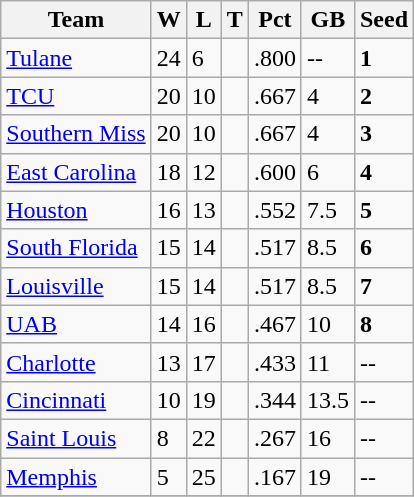<table class="wikitable sortable">
<tr>
<th>Team</th>
<th>W</th>
<th>L</th>
<th>T</th>
<th>Pct</th>
<th>GB</th>
<th>Seed</th>
</tr>
<tr>
<td><a href='#'>Tulane</a></td>
<td>24</td>
<td>6</td>
<td></td>
<td>.800</td>
<td>--</td>
<td><strong>1</strong></td>
</tr>
<tr>
<td><a href='#'>TCU</a></td>
<td>20</td>
<td>10</td>
<td></td>
<td>.667</td>
<td>4</td>
<td><strong>2</strong></td>
</tr>
<tr>
<td><a href='#'>Southern Miss</a></td>
<td>20</td>
<td>10</td>
<td></td>
<td>.667</td>
<td>4</td>
<td><strong>3</strong></td>
</tr>
<tr>
<td><a href='#'>East Carolina</a></td>
<td>18</td>
<td>12</td>
<td></td>
<td>.600</td>
<td>6</td>
<td><strong>4</strong></td>
</tr>
<tr>
<td><a href='#'>Houston</a></td>
<td>16</td>
<td>13</td>
<td></td>
<td>.552</td>
<td>7.5</td>
<td><strong>5</strong></td>
</tr>
<tr>
<td><a href='#'>South Florida</a></td>
<td>15</td>
<td>14</td>
<td></td>
<td>.517</td>
<td>8.5</td>
<td><strong>6</strong></td>
</tr>
<tr>
<td><a href='#'>Louisville</a></td>
<td>15</td>
<td>14</td>
<td></td>
<td>.517</td>
<td>8.5</td>
<td><strong>7</strong></td>
</tr>
<tr>
<td><a href='#'>UAB</a></td>
<td>14</td>
<td>16</td>
<td></td>
<td>.467</td>
<td>10</td>
<td><strong>8</strong></td>
</tr>
<tr>
<td><a href='#'>Charlotte</a></td>
<td>13</td>
<td>17</td>
<td></td>
<td>.433</td>
<td>11</td>
<td>--</td>
</tr>
<tr>
<td><a href='#'>Cincinnati</a></td>
<td>10</td>
<td>19</td>
<td></td>
<td>.344</td>
<td>13.5</td>
<td>--</td>
</tr>
<tr>
<td><a href='#'>Saint Louis</a></td>
<td>8</td>
<td>22</td>
<td></td>
<td>.267</td>
<td>16</td>
<td>--</td>
</tr>
<tr>
<td><a href='#'>Memphis</a></td>
<td>5</td>
<td>25</td>
<td></td>
<td>.167</td>
<td>19</td>
<td>--</td>
</tr>
<tr>
</tr>
</table>
